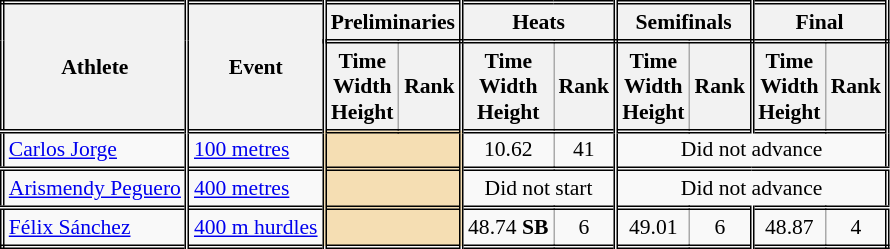<table class=wikitable style="font-size:90%; border: double;">
<tr>
<th rowspan="2" style="border-right:double">Athlete</th>
<th rowspan="2" style="border-right:double">Event</th>
<th colspan="2" style="border-right:double; border-bottom:double;">Preliminaries</th>
<th colspan="2" style="border-right:double; border-bottom:double;">Heats</th>
<th colspan="2" style="border-right:double; border-bottom:double;">Semifinals</th>
<th colspan="2" style="border-right:double; border-bottom:double;">Final</th>
</tr>
<tr>
<th>Time<br>Width<br>Height</th>
<th style="border-right:double">Rank</th>
<th>Time<br>Width<br>Height</th>
<th style="border-right:double">Rank</th>
<th>Time<br>Width<br>Height</th>
<th style="border-right:double">Rank</th>
<th>Time<br>Width<br>Height</th>
<th style="border-right:double">Rank</th>
</tr>
<tr style="border-top: double;">
<td style="border-right:double"><a href='#'>Carlos Jorge</a></td>
<td style="border-right:double"><a href='#'>100 metres</a></td>
<td style="border-right:double" colspan= 2 bgcolor="wheat"></td>
<td align=center>10.62</td>
<td align=center style="border-right:double">41</td>
<td colspan="4" align=center>Did not advance</td>
</tr>
<tr style="border-top: double;">
<td style="border-right:double"><a href='#'>Arismendy Peguero</a></td>
<td style="border-right:double"><a href='#'>400 metres</a></td>
<td style="border-right:double" colspan= 2 bgcolor="wheat"></td>
<td colspan=2 align=center style="border-right:double">Did not start</td>
<td colspan="4" align=center>Did not advance</td>
</tr>
<tr style="border-top: double;">
<td style="border-right:double"><a href='#'>Félix Sánchez</a></td>
<td style="border-right:double"><a href='#'>400 m hurdles</a></td>
<td style="border-right:double" colspan= 2 bgcolor="wheat"></td>
<td align=center>48.74 <strong>SB</strong></td>
<td align=center style="border-right:double">6</td>
<td align=center>49.01</td>
<td align=center style="border-right:double">6</td>
<td align=center>48.87</td>
<td align=center>4</td>
</tr>
</table>
